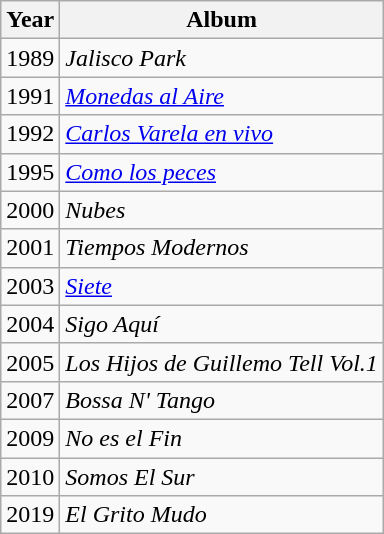<table class="wikitable">
<tr>
<th>Year</th>
<th>Album</th>
</tr>
<tr>
<td>1989</td>
<td><em>Jalisco Park</em></td>
</tr>
<tr>
<td>1991</td>
<td><em><a href='#'>Monedas al Aire</a></em></td>
</tr>
<tr>
<td>1992</td>
<td><em><a href='#'>Carlos Varela en vivo</a></em></td>
</tr>
<tr>
<td>1995</td>
<td><em><a href='#'>Como los peces</a></em></td>
</tr>
<tr>
<td>2000</td>
<td><em>Nubes</em></td>
</tr>
<tr>
<td>2001</td>
<td><em>Tiempos Modernos</em></td>
</tr>
<tr>
<td>2003</td>
<td><em><a href='#'>Siete</a></em></td>
</tr>
<tr>
<td>2004</td>
<td><em>Sigo Aquí</em></td>
</tr>
<tr>
<td>2005</td>
<td><em>Los Hijos de Guillemo Tell Vol.1</em></td>
</tr>
<tr>
<td>2007</td>
<td><em>Bossa N' Tango</em></td>
</tr>
<tr>
<td>2009</td>
<td><em>No es el Fin</em></td>
</tr>
<tr>
<td>2010</td>
<td><em>Somos El Sur</em></td>
</tr>
<tr>
<td>2019</td>
<td><em>El Grito Mudo</em></td>
</tr>
</table>
